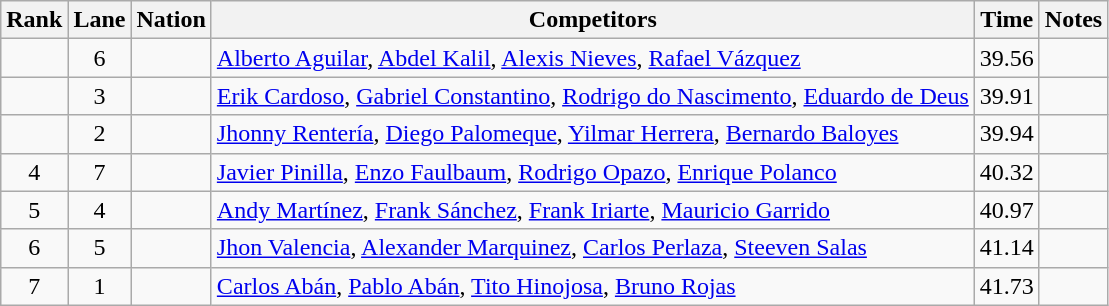<table class="wikitable sortable" style="text-align:center">
<tr>
<th>Rank</th>
<th>Lane</th>
<th>Nation</th>
<th>Competitors</th>
<th>Time</th>
<th>Notes</th>
</tr>
<tr>
<td></td>
<td>6</td>
<td align=left></td>
<td align=left><a href='#'>Alberto Aguilar</a>, <a href='#'>Abdel Kalil</a>, <a href='#'>Alexis Nieves</a>, <a href='#'>Rafael Vázquez</a></td>
<td>39.56</td>
<td></td>
</tr>
<tr>
<td></td>
<td>3</td>
<td align=left></td>
<td align=left><a href='#'>Erik Cardoso</a>, <a href='#'>Gabriel Constantino</a>, <a href='#'>Rodrigo do Nascimento</a>, <a href='#'>Eduardo de Deus</a></td>
<td>39.91</td>
<td></td>
</tr>
<tr>
<td></td>
<td>2</td>
<td align=left></td>
<td align=left><a href='#'>Jhonny Rentería</a>, <a href='#'>Diego Palomeque</a>, <a href='#'>Yilmar Herrera</a>, <a href='#'>Bernardo Baloyes</a></td>
<td>39.94</td>
<td></td>
</tr>
<tr>
<td>4</td>
<td>7</td>
<td align=left></td>
<td align=left><a href='#'>Javier Pinilla</a>, <a href='#'>Enzo Faulbaum</a>, <a href='#'>Rodrigo Opazo</a>, <a href='#'>Enrique Polanco</a></td>
<td>40.32</td>
<td></td>
</tr>
<tr>
<td>5</td>
<td>4</td>
<td align=left></td>
<td align=left><a href='#'>Andy Martínez</a>, <a href='#'>Frank Sánchez</a>, <a href='#'>Frank Iriarte</a>, <a href='#'>Mauricio Garrido</a></td>
<td>40.97</td>
<td></td>
</tr>
<tr>
<td>6</td>
<td>5</td>
<td align=left></td>
<td align=left><a href='#'>Jhon Valencia</a>, <a href='#'>Alexander Marquinez</a>, <a href='#'>Carlos Perlaza</a>, <a href='#'>Steeven Salas</a></td>
<td>41.14</td>
<td></td>
</tr>
<tr>
<td>7</td>
<td>1</td>
<td align=left></td>
<td align=left><a href='#'>Carlos Abán</a>, <a href='#'>Pablo Abán</a>, <a href='#'>Tito Hinojosa</a>, <a href='#'>Bruno Rojas</a></td>
<td>41.73</td>
<td></td>
</tr>
</table>
